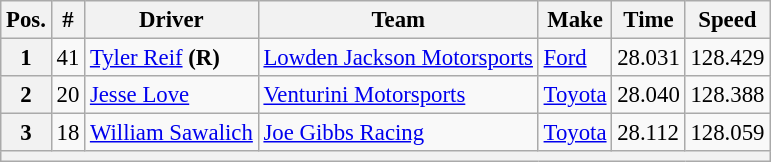<table class="wikitable" style="font-size:95%">
<tr>
<th>Pos.</th>
<th>#</th>
<th>Driver</th>
<th>Team</th>
<th>Make</th>
<th>Time</th>
<th>Speed</th>
</tr>
<tr>
<th>1</th>
<td>41</td>
<td><a href='#'>Tyler Reif</a> <strong>(R)</strong></td>
<td><a href='#'>Lowden Jackson Motorsports</a></td>
<td><a href='#'>Ford</a></td>
<td>28.031</td>
<td>128.429</td>
</tr>
<tr>
<th>2</th>
<td>20</td>
<td><a href='#'>Jesse Love</a></td>
<td><a href='#'>Venturini Motorsports</a></td>
<td><a href='#'>Toyota</a></td>
<td>28.040</td>
<td>128.388</td>
</tr>
<tr>
<th>3</th>
<td>18</td>
<td><a href='#'>William Sawalich</a></td>
<td><a href='#'>Joe Gibbs Racing</a></td>
<td><a href='#'>Toyota</a></td>
<td>28.112</td>
<td>128.059</td>
</tr>
<tr>
<th colspan="7"></th>
</tr>
</table>
